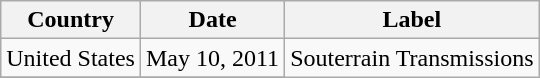<table class="wikitable">
<tr>
<th align="center">Country</th>
<th align="center">Date</th>
<th align="center">Label</th>
</tr>
<tr>
<td align="left">United States</td>
<td align="left">May 10, 2011</td>
<td align="left" rowspan="3">Souterrain Transmissions</td>
</tr>
<tr>
</tr>
</table>
